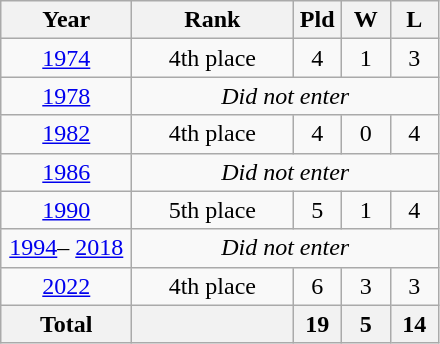<table class="wikitable" style="text-align: center;font-size:100%;">
<tr>
<th width=80>Year</th>
<th width=100>Rank</th>
<th width=25>Pld</th>
<th width=25>W</th>
<th width=25>L</th>
</tr>
<tr>
<td> <a href='#'>1974</a></td>
<td>4th place</td>
<td>4</td>
<td>1</td>
<td>3</td>
</tr>
<tr>
<td> <a href='#'>1978</a></td>
<td colspan=4><em>Did not enter</em></td>
</tr>
<tr>
<td> <a href='#'>1982</a></td>
<td>4th place</td>
<td>4</td>
<td>0</td>
<td>4</td>
</tr>
<tr>
<td> <a href='#'>1986</a></td>
<td colspan=4><em>Did not enter</em></td>
</tr>
<tr>
<td> <a href='#'>1990</a></td>
<td>5th place</td>
<td>5</td>
<td>1</td>
<td>4</td>
</tr>
<tr>
<td> <a href='#'>1994</a>–  <a href='#'>2018</a></td>
<td colspan=4><em>Did not enter</em></td>
</tr>
<tr>
<td> <a href='#'>2022</a></td>
<td>4th place</td>
<td>6</td>
<td>3</td>
<td>3</td>
</tr>
<tr>
<th>Total</th>
<th></th>
<th>19</th>
<th>5</th>
<th>14</th>
</tr>
</table>
